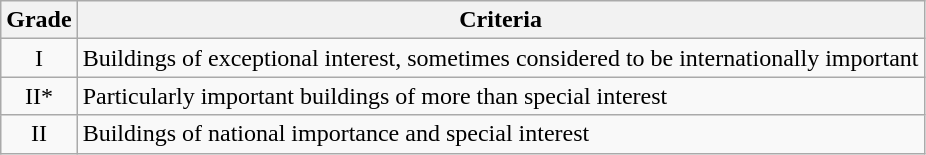<table class="wikitable">
<tr>
<th>Grade</th>
<th>Criteria</th>
</tr>
<tr>
<td align="center" >I</td>
<td>Buildings of exceptional interest, sometimes considered to be internationally important</td>
</tr>
<tr>
<td align="center" >II*</td>
<td>Particularly important buildings of more than special interest</td>
</tr>
<tr>
<td align="center" >II</td>
<td>Buildings of national importance and special interest</td>
</tr>
</table>
